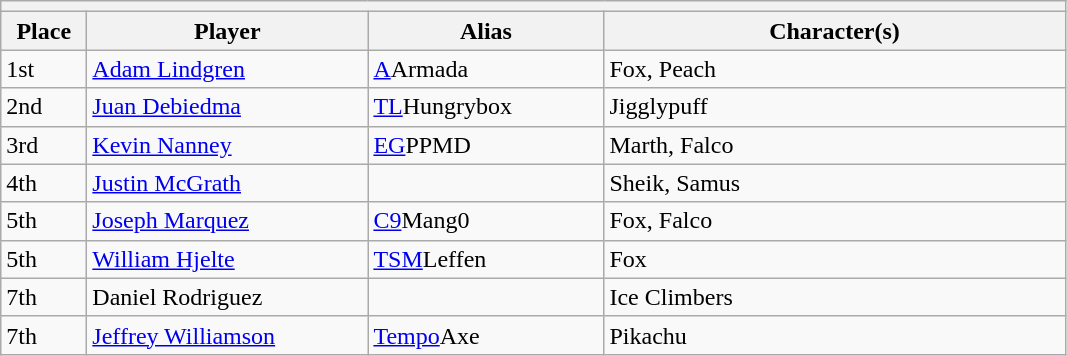<table class="wikitable">
<tr>
<th colspan=4></th>
</tr>
<tr>
<th style="width:50px;">Place</th>
<th style="width:180px;">Player</th>
<th style="width:150px;">Alias</th>
<th style="width:300px;">Character(s)</th>
</tr>
<tr>
<td>1st</td>
<td> <a href='#'>Adam Lindgren</a></td>
<td><a href='#'>A</a>Armada</td>
<td>Fox, Peach</td>
</tr>
<tr>
<td>2nd</td>
<td> <a href='#'>Juan Debiedma</a></td>
<td><a href='#'>TL</a>Hungrybox</td>
<td>Jigglypuff</td>
</tr>
<tr>
<td>3rd</td>
<td> <a href='#'>Kevin Nanney</a></td>
<td><a href='#'>EG</a>PPMD</td>
<td>Marth, Falco</td>
</tr>
<tr>
<td>4th</td>
<td> <a href='#'>Justin McGrath</a></td>
<td></td>
<td>Sheik, Samus</td>
</tr>
<tr>
<td>5th</td>
<td> <a href='#'>Joseph Marquez</a></td>
<td><a href='#'>C9</a>Mang0</td>
<td>Fox, Falco</td>
</tr>
<tr>
<td>5th</td>
<td> <a href='#'>William Hjelte</a></td>
<td><a href='#'>TSM</a>Leffen</td>
<td>Fox</td>
</tr>
<tr>
<td>7th</td>
<td> Daniel Rodriguez</td>
<td></td>
<td>Ice Climbers</td>
</tr>
<tr>
<td>7th</td>
<td> <a href='#'>Jeffrey Williamson</a></td>
<td><a href='#'>Tempo</a>Axe</td>
<td>Pikachu</td>
</tr>
</table>
